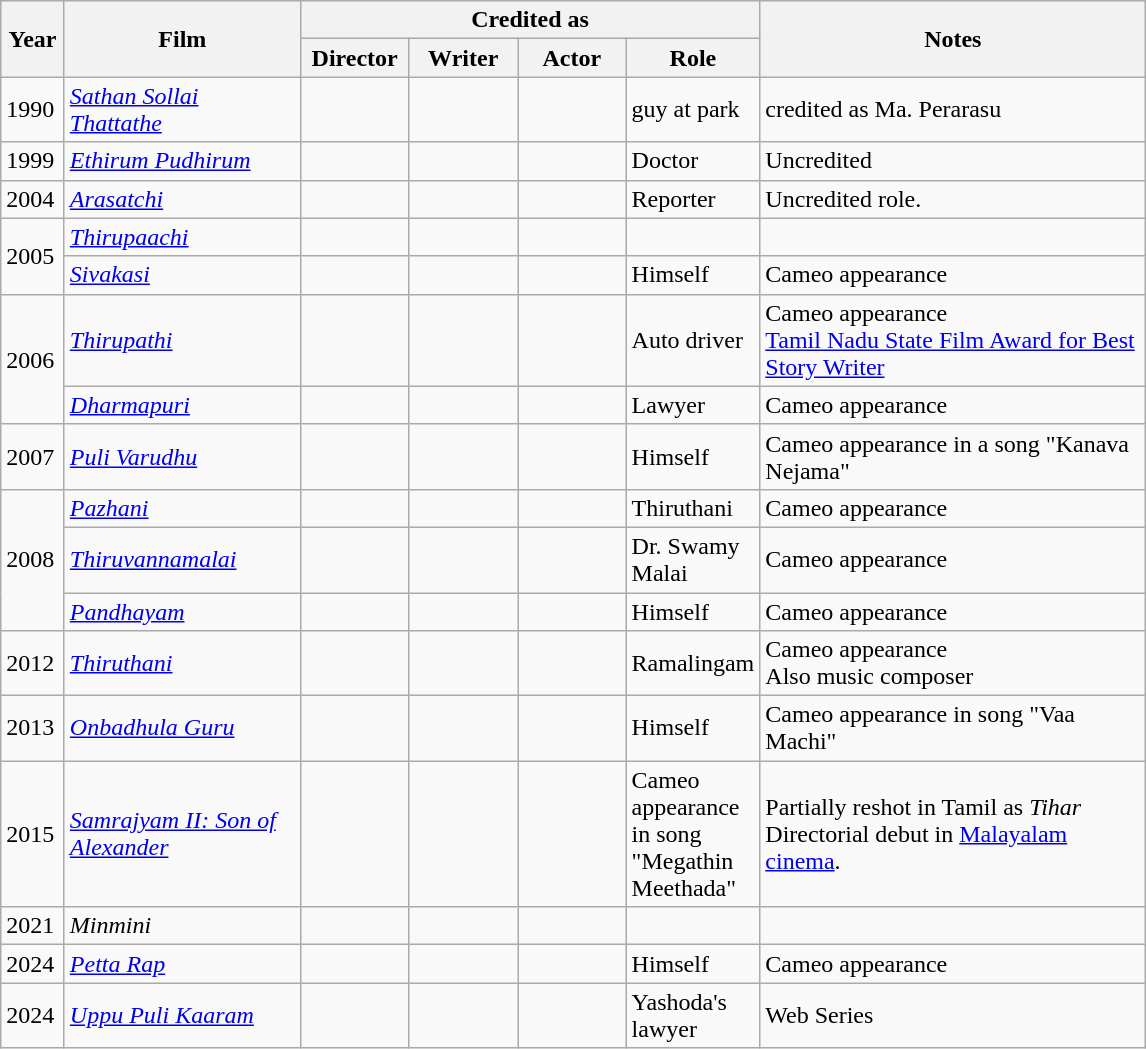<table class="wikitable sortable">
<tr>
<th rowspan="2" style="width:35px;">Year</th>
<th rowspan="2" style="width:150px;">Film</th>
<th colspan="4" style="width:195px;">Credited as</th>
<th rowspan="2"  style="text-align:center; width:250px;" class="unsortable">Notes</th>
</tr>
<tr>
<th style="width:65px;">Director</th>
<th width=65>Writer</th>
<th width=65>Actor</th>
<th width=65>Role</th>
</tr>
<tr>
<td>1990</td>
<td><em><a href='#'>Sathan Sollai Thattathe</a></em></td>
<td style="text-align:center;"></td>
<td style="text-align:center;"></td>
<td style="text-align:center;"></td>
<td>guy at park</td>
<td>credited as Ma. Perarasu</td>
</tr>
<tr>
<td>1999</td>
<td><em><a href='#'>Ethirum Pudhirum</a></em></td>
<td style="text-align:center;"></td>
<td style="text-align:center;"></td>
<td style="text-align:center;"></td>
<td>Doctor</td>
<td>Uncredited</td>
</tr>
<tr>
<td>2004</td>
<td><em><a href='#'>Arasatchi</a></em></td>
<td></td>
<td style="text-align:center;"></td>
<td style="text-align:center;"></td>
<td>Reporter</td>
<td>Uncredited role.</td>
</tr>
<tr>
<td rowspan="2">2005</td>
<td><em><a href='#'>Thirupaachi</a></em></td>
<td style="text-align:center;"></td>
<td style="text-align:center;"></td>
<td style="text-align:center;"></td>
<td></td>
<td></td>
</tr>
<tr>
<td><em><a href='#'>Sivakasi</a></em></td>
<td style="text-align:center;"></td>
<td style="text-align:center;"></td>
<td style="text-align:center;"></td>
<td>Himself</td>
<td>Cameo appearance</td>
</tr>
<tr>
<td rowspan="2">2006</td>
<td><em><a href='#'>Thirupathi</a></em></td>
<td style="text-align:center;"></td>
<td style="text-align:center;"></td>
<td style="text-align:center;"></td>
<td>Auto driver</td>
<td>Cameo appearance<br> <a href='#'>Tamil Nadu State Film Award for Best Story Writer</a></td>
</tr>
<tr>
<td><em><a href='#'>Dharmapuri</a></em></td>
<td style="text-align:center;"></td>
<td style="text-align:center;"></td>
<td style="text-align:center;"></td>
<td>Lawyer</td>
<td>Cameo appearance</td>
</tr>
<tr>
<td>2007</td>
<td><em><a href='#'>Puli Varudhu</a></em></td>
<td style="text-align:center;"></td>
<td style="text-align:center;"></td>
<td style="text-align:center;"></td>
<td>Himself</td>
<td>Cameo appearance in a song "Kanava Nejama"</td>
</tr>
<tr>
<td rowspan="3">2008</td>
<td><em><a href='#'>Pazhani</a></em></td>
<td style="text-align:center;"></td>
<td style="text-align:center;"></td>
<td style="text-align:center;"></td>
<td>Thiruthani</td>
<td>Cameo appearance</td>
</tr>
<tr>
<td><em><a href='#'>Thiruvannamalai</a></em></td>
<td style="text-align:center;"></td>
<td style="text-align:center;"></td>
<td style="text-align:center;"></td>
<td>Dr. Swamy Malai</td>
<td>Cameo appearance</td>
</tr>
<tr>
<td><em><a href='#'>Pandhayam</a></em></td>
<td style="text-align:center;"></td>
<td style="text-align:center;"></td>
<td style="text-align:center;"></td>
<td>Himself</td>
<td>Cameo appearance</td>
</tr>
<tr>
<td>2012</td>
<td><em><a href='#'>Thiruthani</a></em></td>
<td style="text-align:center;"></td>
<td style="text-align:center;"></td>
<td style="text-align:center;"></td>
<td>Ramalingam</td>
<td>Cameo appearance<br>Also music composer</td>
</tr>
<tr>
<td>2013</td>
<td><em><a href='#'>Onbadhula Guru</a></em></td>
<td style="text-align:center;"></td>
<td style="text-align:center;"></td>
<td style="text-align:center;"></td>
<td>Himself</td>
<td>Cameo appearance in song "Vaa Machi"</td>
</tr>
<tr>
<td>2015</td>
<td><em><a href='#'>Samrajyam II: Son of Alexander</a></em></td>
<td style="text-align:center;"></td>
<td style="text-align:center;"></td>
<td style="text-align:center;"></td>
<td>Cameo appearance in song "Megathin Meethada"</td>
<td>Partially reshot in Tamil as <em>Tihar</em><br>Directorial debut in <a href='#'>Malayalam cinema</a>.<br></td>
</tr>
<tr>
<td>2021</td>
<td><em>Minmini</em></td>
<td style="text-align:center;"></td>
<td style="text-align:center;"></td>
<td style="text-align:center;"></td>
<td></td>
<td></td>
</tr>
<tr>
<td>2024</td>
<td><em><a href='#'>Petta Rap</a></em></td>
<td style="text-align:center;"></td>
<td style="text-align:center;"></td>
<td style="text-align:center;"></td>
<td>Himself</td>
<td>Cameo appearance</td>
</tr>
<tr>
<td>2024</td>
<td><em><a href='#'>Uppu Puli Kaaram</a></em></td>
<td style="text-align:center;"></td>
<td style="text-align:center;"></td>
<td style="text-align:center;"></td>
<td>Yashoda's lawyer</td>
<td>Web Series</td>
</tr>
</table>
